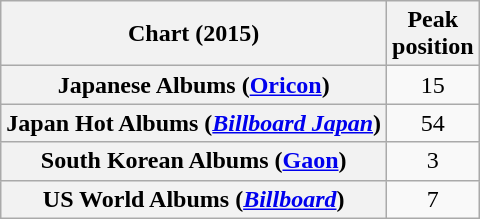<table class="wikitable sortable plainrowheaders" style="text-align:center">
<tr>
<th>Chart (2015)</th>
<th>Peak<br>position</th>
</tr>
<tr>
<th scope="row">Japanese Albums (<a href='#'>Oricon</a>)</th>
<td>15</td>
</tr>
<tr>
<th scope="row">Japan Hot Albums (<em><a href='#'>Billboard Japan</a></em>)</th>
<td>54</td>
</tr>
<tr>
<th scope="row">South Korean Albums (<a href='#'>Gaon</a>)</th>
<td>3</td>
</tr>
<tr>
<th scope="row">US World Albums (<em><a href='#'>Billboard</a></em>)</th>
<td>7</td>
</tr>
</table>
